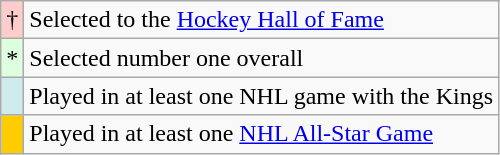<table class="wikitable">
<tr>
<td style="background-color:#FFCCCC">†</td>
<td colspan="3">Selected to the <a href='#'>Hockey Hall of Fame</a></td>
</tr>
<tr>
<td style="background-color:#DDFFDD">*</td>
<td colspan="3">Selected number one overall</td>
</tr>
<tr |->
<td style="background-color:#CFECEC"></td>
<td colspan="3">Played in at least one NHL game with the Kings</td>
</tr>
<tr>
<td style="background-color:#FFCC00"></td>
<td colspan="3">Played in at least one <a href='#'>NHL All-Star Game</a></td>
</tr>
</table>
